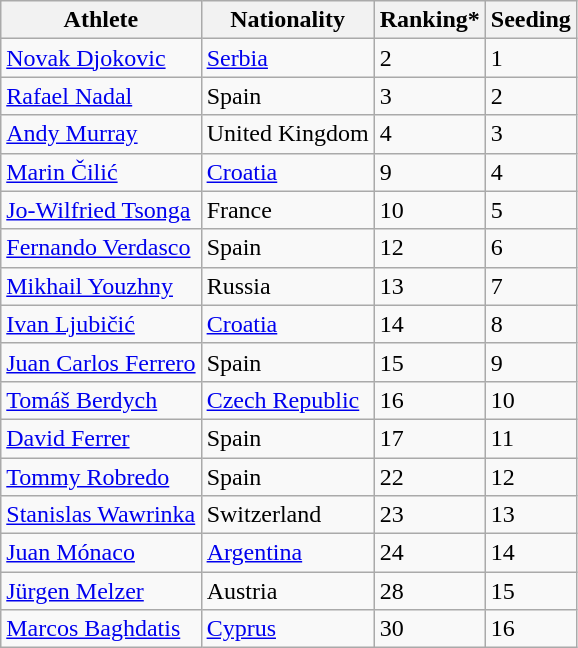<table class=wikitable>
<tr>
<th>Athlete</th>
<th>Nationality</th>
<th>Ranking*</th>
<th>Seeding</th>
</tr>
<tr>
<td><a href='#'>Novak Djokovic</a></td>
<td> <a href='#'>Serbia</a></td>
<td>2</td>
<td>1</td>
</tr>
<tr>
<td><a href='#'>Rafael Nadal</a></td>
<td> Spain</td>
<td>3</td>
<td>2</td>
</tr>
<tr>
<td><a href='#'>Andy Murray</a></td>
<td> United Kingdom</td>
<td>4</td>
<td>3</td>
</tr>
<tr>
<td><a href='#'>Marin Čilić</a></td>
<td> <a href='#'>Croatia</a></td>
<td>9</td>
<td>4</td>
</tr>
<tr>
<td><a href='#'>Jo-Wilfried Tsonga</a></td>
<td> France</td>
<td>10</td>
<td>5</td>
</tr>
<tr>
<td><a href='#'>Fernando Verdasco</a></td>
<td> Spain</td>
<td>12</td>
<td>6</td>
</tr>
<tr>
<td><a href='#'>Mikhail Youzhny</a></td>
<td> Russia</td>
<td>13</td>
<td>7</td>
</tr>
<tr>
<td><a href='#'>Ivan Ljubičić</a></td>
<td> <a href='#'>Croatia</a></td>
<td>14</td>
<td>8</td>
</tr>
<tr>
<td><a href='#'>Juan Carlos Ferrero</a></td>
<td> Spain</td>
<td>15</td>
<td>9</td>
</tr>
<tr>
<td><a href='#'>Tomáš Berdych</a></td>
<td> <a href='#'>Czech Republic</a></td>
<td>16</td>
<td>10</td>
</tr>
<tr>
<td><a href='#'>David Ferrer</a></td>
<td> Spain</td>
<td>17</td>
<td>11</td>
</tr>
<tr>
<td><a href='#'>Tommy Robredo</a></td>
<td> Spain</td>
<td>22</td>
<td>12</td>
</tr>
<tr>
<td><a href='#'>Stanislas Wawrinka</a></td>
<td> Switzerland</td>
<td>23</td>
<td>13</td>
</tr>
<tr>
<td><a href='#'>Juan Mónaco</a></td>
<td> <a href='#'>Argentina</a></td>
<td>24</td>
<td>14</td>
</tr>
<tr>
<td><a href='#'>Jürgen Melzer</a></td>
<td> Austria</td>
<td>28</td>
<td>15</td>
</tr>
<tr>
<td><a href='#'>Marcos Baghdatis</a></td>
<td> <a href='#'>Cyprus</a></td>
<td>30</td>
<td>16</td>
</tr>
</table>
